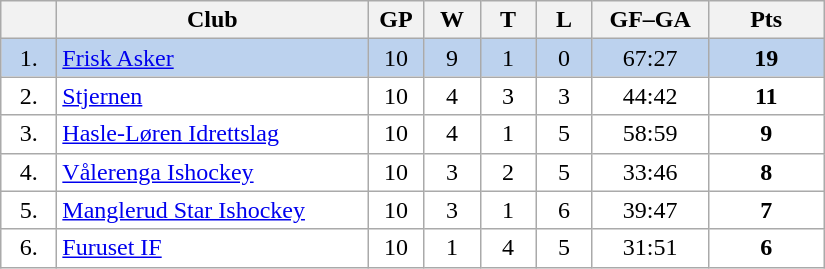<table class="wikitable">
<tr>
<th width="30"></th>
<th width="200">Club</th>
<th width="30">GP</th>
<th width="30">W</th>
<th width="30">T</th>
<th width="30">L</th>
<th width="70">GF–GA</th>
<th width="70">Pts</th>
</tr>
<tr bgcolor="#BCD2EE" align="center">
<td>1.</td>
<td align="left"><a href='#'>Frisk Asker</a></td>
<td>10</td>
<td>9</td>
<td>1</td>
<td>0</td>
<td>67:27</td>
<td><strong>19</strong></td>
</tr>
<tr bgcolor="#FFFFFF" align="center">
<td>2.</td>
<td align="left"><a href='#'>Stjernen</a></td>
<td>10</td>
<td>4</td>
<td>3</td>
<td>3</td>
<td>44:42</td>
<td><strong>11</strong></td>
</tr>
<tr bgcolor="#FFFFFF" align="center">
<td>3.</td>
<td align="left"><a href='#'>Hasle-Løren Idrettslag</a></td>
<td>10</td>
<td>4</td>
<td>1</td>
<td>5</td>
<td>58:59</td>
<td><strong>9</strong></td>
</tr>
<tr bgcolor="#FFFFFF" align="center">
<td>4.</td>
<td align="left"><a href='#'>Vålerenga Ishockey</a></td>
<td>10</td>
<td>3</td>
<td>2</td>
<td>5</td>
<td>33:46</td>
<td><strong>8</strong></td>
</tr>
<tr bgcolor="#FFFFFF" align="center">
<td>5.</td>
<td align="left"><a href='#'>Manglerud Star Ishockey</a></td>
<td>10</td>
<td>3</td>
<td>1</td>
<td>6</td>
<td>39:47</td>
<td><strong>7</strong></td>
</tr>
<tr bgcolor="#FFFFFF" align="center">
<td>6.</td>
<td align="left"><a href='#'>Furuset IF</a></td>
<td>10</td>
<td>1</td>
<td>4</td>
<td>5</td>
<td>31:51</td>
<td><strong>6</strong></td>
</tr>
</table>
